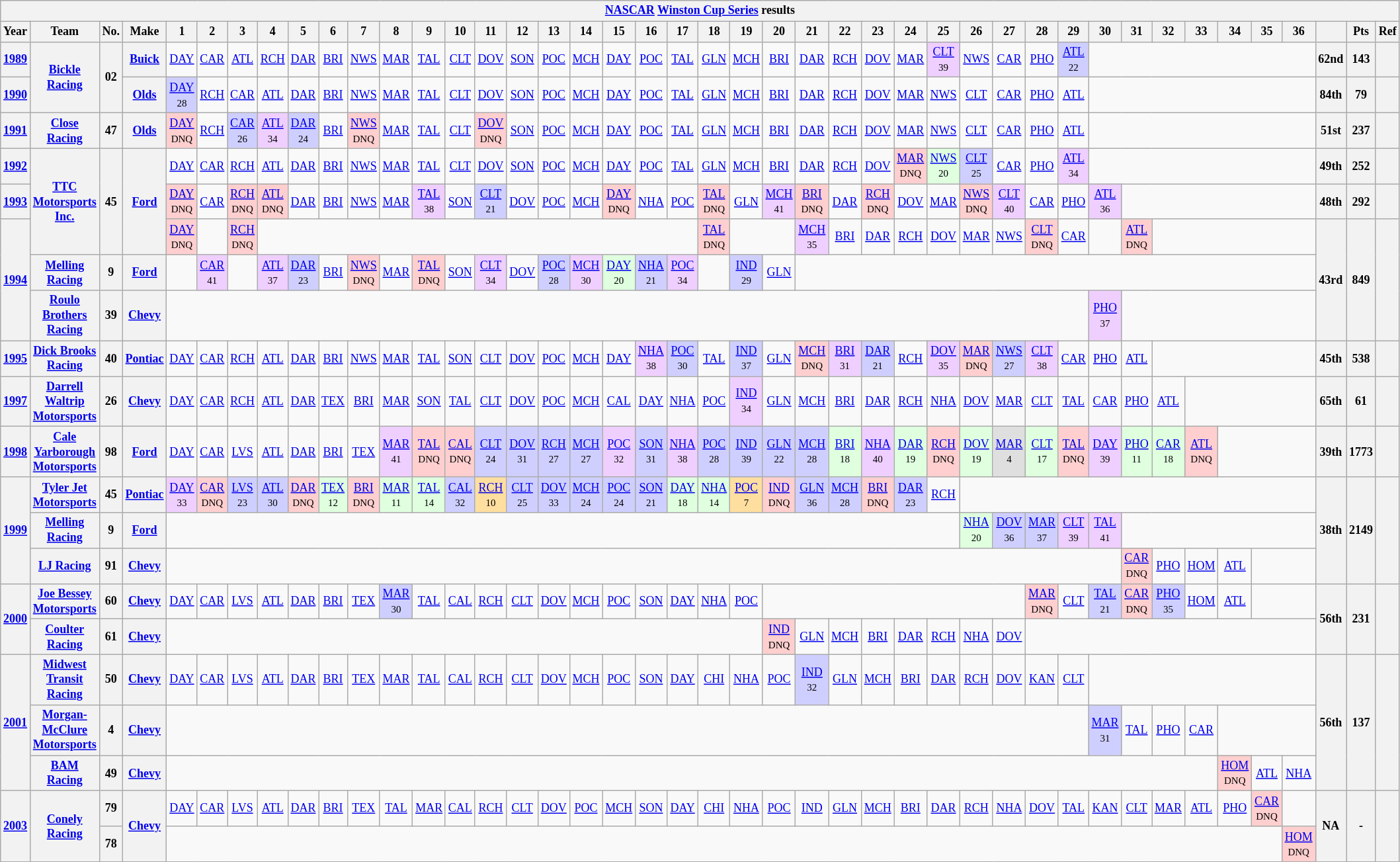<table class="wikitable" style="text-align:center; font-size:75%">
<tr>
<th colspan=45><a href='#'>NASCAR</a> <a href='#'>Winston Cup Series</a> results</th>
</tr>
<tr>
<th>Year</th>
<th>Team</th>
<th>No.</th>
<th>Make</th>
<th>1</th>
<th>2</th>
<th>3</th>
<th>4</th>
<th>5</th>
<th>6</th>
<th>7</th>
<th>8</th>
<th>9</th>
<th>10</th>
<th>11</th>
<th>12</th>
<th>13</th>
<th>14</th>
<th>15</th>
<th>16</th>
<th>17</th>
<th>18</th>
<th>19</th>
<th>20</th>
<th>21</th>
<th>22</th>
<th>23</th>
<th>24</th>
<th>25</th>
<th>26</th>
<th>27</th>
<th>28</th>
<th>29</th>
<th>30</th>
<th>31</th>
<th>32</th>
<th>33</th>
<th>34</th>
<th>35</th>
<th>36</th>
<th></th>
<th>Pts</th>
<th>Ref</th>
</tr>
<tr>
<th><a href='#'>1989</a></th>
<th rowspan=2><a href='#'>Bickle Racing</a></th>
<th rowspan=2>02</th>
<th><a href='#'>Buick</a></th>
<td><a href='#'>DAY</a></td>
<td><a href='#'>CAR</a></td>
<td><a href='#'>ATL</a></td>
<td><a href='#'>RCH</a></td>
<td><a href='#'>DAR</a></td>
<td><a href='#'>BRI</a></td>
<td><a href='#'>NWS</a></td>
<td><a href='#'>MAR</a></td>
<td><a href='#'>TAL</a></td>
<td><a href='#'>CLT</a></td>
<td><a href='#'>DOV</a></td>
<td><a href='#'>SON</a></td>
<td><a href='#'>POC</a></td>
<td><a href='#'>MCH</a></td>
<td><a href='#'>DAY</a></td>
<td><a href='#'>POC</a></td>
<td><a href='#'>TAL</a></td>
<td><a href='#'>GLN</a></td>
<td><a href='#'>MCH</a></td>
<td><a href='#'>BRI</a></td>
<td><a href='#'>DAR</a></td>
<td><a href='#'>RCH</a></td>
<td><a href='#'>DOV</a></td>
<td><a href='#'>MAR</a></td>
<td style="background:#EFCFFF;"><a href='#'>CLT</a><br><small>39</small></td>
<td><a href='#'>NWS</a></td>
<td><a href='#'>CAR</a></td>
<td><a href='#'>PHO</a></td>
<td style="background:#CFCFFF;"><a href='#'>ATL</a><br><small>22</small></td>
<td colspan=7></td>
<th>62nd</th>
<th>143</th>
<th></th>
</tr>
<tr>
<th><a href='#'>1990</a></th>
<th><a href='#'>Olds</a></th>
<td style="background:#CFCFFF;"><a href='#'>DAY</a><br><small>28</small></td>
<td><a href='#'>RCH</a></td>
<td><a href='#'>CAR</a></td>
<td><a href='#'>ATL</a></td>
<td><a href='#'>DAR</a></td>
<td><a href='#'>BRI</a></td>
<td><a href='#'>NWS</a></td>
<td><a href='#'>MAR</a></td>
<td><a href='#'>TAL</a></td>
<td><a href='#'>CLT</a></td>
<td><a href='#'>DOV</a></td>
<td><a href='#'>SON</a></td>
<td><a href='#'>POC</a></td>
<td><a href='#'>MCH</a></td>
<td><a href='#'>DAY</a></td>
<td><a href='#'>POC</a></td>
<td><a href='#'>TAL</a></td>
<td><a href='#'>GLN</a></td>
<td><a href='#'>MCH</a></td>
<td><a href='#'>BRI</a></td>
<td><a href='#'>DAR</a></td>
<td><a href='#'>RCH</a></td>
<td><a href='#'>DOV</a></td>
<td><a href='#'>MAR</a></td>
<td><a href='#'>NWS</a></td>
<td><a href='#'>CLT</a></td>
<td><a href='#'>CAR</a></td>
<td><a href='#'>PHO</a></td>
<td><a href='#'>ATL</a></td>
<td colspan=7></td>
<th>84th</th>
<th>79</th>
<th></th>
</tr>
<tr>
<th><a href='#'>1991</a></th>
<th><a href='#'>Close Racing</a></th>
<th>47</th>
<th><a href='#'>Olds</a></th>
<td style="background:#FFCFCF;"><a href='#'>DAY</a><br><small>DNQ</small></td>
<td><a href='#'>RCH</a></td>
<td style="background:#CFCFFF;"><a href='#'>CAR</a><br><small>26</small></td>
<td style="background:#EFCFFF;"><a href='#'>ATL</a><br><small>34</small></td>
<td style="background:#CFCFFF;"><a href='#'>DAR</a><br><small>24</small></td>
<td><a href='#'>BRI</a></td>
<td style="background:#FFCFCF;"><a href='#'>NWS</a><br><small>DNQ</small></td>
<td><a href='#'>MAR</a></td>
<td><a href='#'>TAL</a></td>
<td><a href='#'>CLT</a></td>
<td style="background:#FFCFCF;"><a href='#'>DOV</a><br><small>DNQ</small></td>
<td><a href='#'>SON</a></td>
<td><a href='#'>POC</a></td>
<td><a href='#'>MCH</a></td>
<td><a href='#'>DAY</a></td>
<td><a href='#'>POC</a></td>
<td><a href='#'>TAL</a></td>
<td><a href='#'>GLN</a></td>
<td><a href='#'>MCH</a></td>
<td><a href='#'>BRI</a></td>
<td><a href='#'>DAR</a></td>
<td><a href='#'>RCH</a></td>
<td><a href='#'>DOV</a></td>
<td><a href='#'>MAR</a></td>
<td><a href='#'>NWS</a></td>
<td><a href='#'>CLT</a></td>
<td><a href='#'>CAR</a></td>
<td><a href='#'>PHO</a></td>
<td><a href='#'>ATL</a></td>
<td colspan=7></td>
<th>51st</th>
<th>237</th>
<th></th>
</tr>
<tr>
<th><a href='#'>1992</a></th>
<th rowspan=3><a href='#'>TTC Motorsports Inc.</a></th>
<th rowspan=3>45</th>
<th rowspan=3><a href='#'>Ford</a></th>
<td><a href='#'>DAY</a></td>
<td><a href='#'>CAR</a></td>
<td><a href='#'>RCH</a></td>
<td><a href='#'>ATL</a></td>
<td><a href='#'>DAR</a></td>
<td><a href='#'>BRI</a></td>
<td><a href='#'>NWS</a></td>
<td><a href='#'>MAR</a></td>
<td><a href='#'>TAL</a></td>
<td><a href='#'>CLT</a></td>
<td><a href='#'>DOV</a></td>
<td><a href='#'>SON</a></td>
<td><a href='#'>POC</a></td>
<td><a href='#'>MCH</a></td>
<td><a href='#'>DAY</a></td>
<td><a href='#'>POC</a></td>
<td><a href='#'>TAL</a></td>
<td><a href='#'>GLN</a></td>
<td><a href='#'>MCH</a></td>
<td><a href='#'>BRI</a></td>
<td><a href='#'>DAR</a></td>
<td><a href='#'>RCH</a></td>
<td><a href='#'>DOV</a></td>
<td style="background:#FFCFCF;"><a href='#'>MAR</a><br><small>DNQ</small></td>
<td style="background:#DFFFDF;"><a href='#'>NWS</a><br><small>20</small></td>
<td style="background:#CFCFFF;"><a href='#'>CLT</a><br><small>25</small></td>
<td><a href='#'>CAR</a></td>
<td><a href='#'>PHO</a></td>
<td style="background:#EFCFFF;"><a href='#'>ATL</a><br><small>34</small></td>
<td colspan=7></td>
<th>49th</th>
<th>252</th>
<th></th>
</tr>
<tr>
<th><a href='#'>1993</a></th>
<td style="background:#FFCFCF;"><a href='#'>DAY</a><br><small>DNQ</small></td>
<td><a href='#'>CAR</a></td>
<td style="background:#FFCFCF;"><a href='#'>RCH</a><br><small>DNQ</small></td>
<td style="background:#FFCFCF;"><a href='#'>ATL</a><br><small>DNQ</small></td>
<td><a href='#'>DAR</a></td>
<td><a href='#'>BRI</a></td>
<td><a href='#'>NWS</a></td>
<td><a href='#'>MAR</a></td>
<td style="background:#EFCFFF;"><a href='#'>TAL</a><br><small>38</small></td>
<td><a href='#'>SON</a></td>
<td style="background:#CFCFFF;"><a href='#'>CLT</a><br><small>21</small></td>
<td><a href='#'>DOV</a></td>
<td><a href='#'>POC</a></td>
<td><a href='#'>MCH</a></td>
<td style="background:#FFCFCF;"><a href='#'>DAY</a><br><small>DNQ</small></td>
<td><a href='#'>NHA</a></td>
<td><a href='#'>POC</a></td>
<td style="background:#FFCFCF;"><a href='#'>TAL</a><br><small>DNQ</small></td>
<td><a href='#'>GLN</a></td>
<td style="background:#EFCFFF;"><a href='#'>MCH</a><br><small>41</small></td>
<td style="background:#FFCFCF;"><a href='#'>BRI</a><br><small>DNQ</small></td>
<td><a href='#'>DAR</a></td>
<td style="background:#FFCFCF;"><a href='#'>RCH</a><br><small>DNQ</small></td>
<td><a href='#'>DOV</a></td>
<td><a href='#'>MAR</a></td>
<td style="background:#FFCFCF;"><a href='#'>NWS</a><br><small>DNQ</small></td>
<td style="background:#EFCFFF;"><a href='#'>CLT</a><br><small>40</small></td>
<td><a href='#'>CAR</a></td>
<td><a href='#'>PHO</a></td>
<td style="background:#EFCFFF;"><a href='#'>ATL</a><br><small>36</small></td>
<td colspan=6></td>
<th>48th</th>
<th>292</th>
<th></th>
</tr>
<tr>
<th rowspan=3><a href='#'>1994</a></th>
<td style="background:#FFCFCF;"><a href='#'>DAY</a><br><small>DNQ</small></td>
<td></td>
<td style="background:#FFCFCF;"><a href='#'>RCH</a><br><small>DNQ</small></td>
<td colspan=14></td>
<td style="background:#FFCFCF;"><a href='#'>TAL</a><br><small>DNQ</small></td>
<td colspan=2></td>
<td style="background:#EFCFFF;"><a href='#'>MCH</a><br><small>35</small></td>
<td><a href='#'>BRI</a></td>
<td><a href='#'>DAR</a></td>
<td><a href='#'>RCH</a></td>
<td><a href='#'>DOV</a></td>
<td><a href='#'>MAR</a></td>
<td><a href='#'>NWS</a></td>
<td style="background:#FFCFCF;"><a href='#'>CLT</a><br><small>DNQ</small></td>
<td><a href='#'>CAR</a></td>
<td></td>
<td style="background:#FFCFCF;"><a href='#'>ATL</a><br><small>DNQ</small></td>
<td colspan=5></td>
<th rowspan=3>43rd</th>
<th rowspan=3>849</th>
<th rowspan=3></th>
</tr>
<tr>
<th><a href='#'>Melling Racing</a></th>
<th>9</th>
<th><a href='#'>Ford</a></th>
<td></td>
<td style="background:#EFCFFF;"><a href='#'>CAR</a><br><small>41</small></td>
<td></td>
<td style="background:#EFCFFF;"><a href='#'>ATL</a><br><small>37</small></td>
<td style="background:#CFCFFF;"><a href='#'>DAR</a><br><small>23</small></td>
<td><a href='#'>BRI</a></td>
<td style="background:#FFCFCF;"><a href='#'>NWS</a><br><small>DNQ</small></td>
<td><a href='#'>MAR</a></td>
<td style="background:#FFCFCF;"><a href='#'>TAL</a><br><small>DNQ</small></td>
<td><a href='#'>SON</a></td>
<td style="background:#EFCFFF;"><a href='#'>CLT</a><br><small>34</small></td>
<td><a href='#'>DOV</a></td>
<td style="background:#CFCFFF;"><a href='#'>POC</a><br><small>28</small></td>
<td style="background:#EFCFFF;"><a href='#'>MCH</a><br><small>30</small></td>
<td style="background:#DFFFDF;"><a href='#'>DAY</a><br><small>20</small></td>
<td style="background:#CFCFFF;"><a href='#'>NHA</a><br><small>21</small></td>
<td style="background:#EFCFFF;"><a href='#'>POC</a><br><small>34</small></td>
<td></td>
<td style="background:#CFCFFF;"><a href='#'>IND</a><br><small>29</small></td>
<td><a href='#'>GLN</a></td>
<td colspan=16></td>
</tr>
<tr>
<th><a href='#'>Roulo Brothers Racing</a></th>
<th>39</th>
<th><a href='#'>Chevy</a></th>
<td colspan=29></td>
<td style="background:#EFCFFF;"><a href='#'>PHO</a><br><small>37</small></td>
<td colspan=6></td>
</tr>
<tr>
<th><a href='#'>1995</a></th>
<th><a href='#'>Dick Brooks Racing</a></th>
<th>40</th>
<th><a href='#'>Pontiac</a></th>
<td><a href='#'>DAY</a></td>
<td><a href='#'>CAR</a></td>
<td><a href='#'>RCH</a></td>
<td><a href='#'>ATL</a></td>
<td><a href='#'>DAR</a></td>
<td><a href='#'>BRI</a></td>
<td><a href='#'>NWS</a></td>
<td><a href='#'>MAR</a></td>
<td><a href='#'>TAL</a></td>
<td><a href='#'>SON</a></td>
<td><a href='#'>CLT</a></td>
<td><a href='#'>DOV</a></td>
<td><a href='#'>POC</a></td>
<td><a href='#'>MCH</a></td>
<td><a href='#'>DAY</a></td>
<td style="background:#EFCFFF;"><a href='#'>NHA</a><br><small>38</small></td>
<td style="background:#CFCFFF;"><a href='#'>POC</a><br><small>30</small></td>
<td><a href='#'>TAL</a></td>
<td style="background:#CFCFFF;"><a href='#'>IND</a><br><small>37</small></td>
<td><a href='#'>GLN</a></td>
<td style="background:#FFCFCF;"><a href='#'>MCH</a><br><small>DNQ</small></td>
<td style="background:#EFCFFF;"><a href='#'>BRI</a><br><small>31</small></td>
<td style="background:#CFCFFF;"><a href='#'>DAR</a><br><small>21</small></td>
<td><a href='#'>RCH</a></td>
<td style="background:#EFCFFF;"><a href='#'>DOV</a><br><small>35</small></td>
<td style="background:#FFCFCF;"><a href='#'>MAR</a><br><small>DNQ</small></td>
<td style="background:#CFCFFF;"><a href='#'>NWS</a><br><small>27</small></td>
<td style="background:#EFCFFF;"><a href='#'>CLT</a><br><small>38</small></td>
<td><a href='#'>CAR</a></td>
<td><a href='#'>PHO</a></td>
<td><a href='#'>ATL</a></td>
<td colspan=5></td>
<th>45th</th>
<th>538</th>
<th></th>
</tr>
<tr>
<th><a href='#'>1997</a></th>
<th><a href='#'>Darrell Waltrip Motorsports</a></th>
<th>26</th>
<th><a href='#'>Chevy</a></th>
<td><a href='#'>DAY</a></td>
<td><a href='#'>CAR</a></td>
<td><a href='#'>RCH</a></td>
<td><a href='#'>ATL</a></td>
<td><a href='#'>DAR</a></td>
<td><a href='#'>TEX</a></td>
<td><a href='#'>BRI</a></td>
<td><a href='#'>MAR</a></td>
<td><a href='#'>SON</a></td>
<td><a href='#'>TAL</a></td>
<td><a href='#'>CLT</a></td>
<td><a href='#'>DOV</a></td>
<td><a href='#'>POC</a></td>
<td><a href='#'>MCH</a></td>
<td><a href='#'>CAL</a></td>
<td><a href='#'>DAY</a></td>
<td><a href='#'>NHA</a></td>
<td><a href='#'>POC</a></td>
<td style="background:#EFCFFF;"><a href='#'>IND</a><br><small>34</small></td>
<td><a href='#'>GLN</a></td>
<td><a href='#'>MCH</a></td>
<td><a href='#'>BRI</a></td>
<td><a href='#'>DAR</a></td>
<td><a href='#'>RCH</a></td>
<td><a href='#'>NHA</a></td>
<td><a href='#'>DOV</a></td>
<td><a href='#'>MAR</a></td>
<td><a href='#'>CLT</a></td>
<td><a href='#'>TAL</a></td>
<td><a href='#'>CAR</a></td>
<td><a href='#'>PHO</a></td>
<td><a href='#'>ATL</a></td>
<td colspan=4></td>
<th>65th</th>
<th>61</th>
<th></th>
</tr>
<tr>
<th><a href='#'>1998</a></th>
<th><a href='#'>Cale Yarborough Motorsports</a></th>
<th>98</th>
<th><a href='#'>Ford</a></th>
<td><a href='#'>DAY</a></td>
<td><a href='#'>CAR</a></td>
<td><a href='#'>LVS</a></td>
<td><a href='#'>ATL</a></td>
<td><a href='#'>DAR</a></td>
<td><a href='#'>BRI</a></td>
<td><a href='#'>TEX</a></td>
<td style="background:#EFCFFF;"><a href='#'>MAR</a><br><small>41</small></td>
<td style="background:#FFCFCF;"><a href='#'>TAL</a><br><small>DNQ</small></td>
<td style="background:#FFCFCF;"><a href='#'>CAL</a><br><small>DNQ</small></td>
<td style="background:#CFCFFF;"><a href='#'>CLT</a><br><small>24</small></td>
<td style="background:#CFCFFF;"><a href='#'>DOV</a><br><small>31</small></td>
<td style="background:#CFCFFF;"><a href='#'>RCH</a><br><small>27</small></td>
<td style="background:#CFCFFF;"><a href='#'>MCH</a><br><small>27</small></td>
<td style="background:#EFCFFF;"><a href='#'>POC</a><br><small>32</small></td>
<td style="background:#CFCFFF;"><a href='#'>SON</a><br><small>31</small></td>
<td style="background:#EFCFFF;"><a href='#'>NHA</a><br><small>38</small></td>
<td style="background:#CFCFFF;"><a href='#'>POC</a><br><small>28</small></td>
<td style="background:#CFCFFF;"><a href='#'>IND</a><br><small>39</small></td>
<td style="background:#CFCFFF;"><a href='#'>GLN</a><br><small>22</small></td>
<td style="background:#CFCFFF;"><a href='#'>MCH</a><br><small>28</small></td>
<td style="background:#DFFFDF;"><a href='#'>BRI</a><br><small>18</small></td>
<td style="background:#EFCFFF;"><a href='#'>NHA</a><br><small>40</small></td>
<td style="background:#DFFFDF;"><a href='#'>DAR</a><br><small>19</small></td>
<td style="background:#FFCFCF;"><a href='#'>RCH</a><br><small>DNQ</small></td>
<td style="background:#DFFFDF;"><a href='#'>DOV</a><br><small>19</small></td>
<td style="background:#DFDFDF;"><a href='#'>MAR</a><br><small>4</small></td>
<td style="background:#DFFFDF;"><a href='#'>CLT</a><br><small>17</small></td>
<td style="background:#FFCFCF;"><a href='#'>TAL</a><br><small>DNQ</small></td>
<td style="background:#EFCFFF;"><a href='#'>DAY</a><br><small>39</small></td>
<td style="background:#DFFFDF;"><a href='#'>PHO</a><br><small>11</small></td>
<td style="background:#DFFFDF;"><a href='#'>CAR</a><br><small>18</small></td>
<td style="background:#FFCFCF;"><a href='#'>ATL</a><br><small>DNQ</small></td>
<td colspan=3></td>
<th>39th</th>
<th>1773</th>
<th></th>
</tr>
<tr>
<th rowspan=3><a href='#'>1999</a></th>
<th><a href='#'>Tyler Jet Motorsports</a></th>
<th>45</th>
<th><a href='#'>Pontiac</a></th>
<td style="background:#EFCFFF;"><a href='#'>DAY</a><br><small>33</small></td>
<td style="background:#FFCFCF;"><a href='#'>CAR</a><br><small>DNQ</small></td>
<td style="background:#CFCFFF;"><a href='#'>LVS</a><br><small>23</small></td>
<td style="background:#CFCFFF;"><a href='#'>ATL</a><br><small>30</small></td>
<td style="background:#FFCFCF;"><a href='#'>DAR</a><br><small>DNQ</small></td>
<td style="background:#DFFFDF;"><a href='#'>TEX</a><br><small>12</small></td>
<td style="background:#FFCFCF;"><a href='#'>BRI</a><br><small>DNQ</small></td>
<td style="background:#DFFFDF;"><a href='#'>MAR</a><br><small>11</small></td>
<td style="background:#DFFFDF;"><a href='#'>TAL</a><br><small>14</small></td>
<td style="background:#CFCFFF;"><a href='#'>CAL</a><br><small>32</small></td>
<td style="background:#FFDF9F;"><a href='#'>RCH</a><br><small>10</small></td>
<td style="background:#CFCFFF;"><a href='#'>CLT</a><br><small>25</small></td>
<td style="background:#CFCFFF;"><a href='#'>DOV</a><br><small>33</small></td>
<td style="background:#CFCFFF;"><a href='#'>MCH</a><br><small>24</small></td>
<td style="background:#CFCFFF;"><a href='#'>POC</a><br><small>24</small></td>
<td style="background:#CFCFFF;"><a href='#'>SON</a><br><small>21</small></td>
<td style="background:#DFFFDF;"><a href='#'>DAY</a><br><small>18</small></td>
<td style="background:#DFFFDF;"><a href='#'>NHA</a><br><small>14</small></td>
<td style="background:#FFDF9F;"><a href='#'>POC</a><br><small>7</small></td>
<td style="background:#FFCFCF;"><a href='#'>IND</a><br><small>DNQ</small></td>
<td style="background:#CFCFFF;"><a href='#'>GLN</a><br><small>36</small></td>
<td style="background:#CFCFFF;"><a href='#'>MCH</a><br><small>28</small></td>
<td style="background:#FFCFCF;"><a href='#'>BRI</a><br><small>DNQ</small></td>
<td style="background:#CFCFFF;"><a href='#'>DAR</a><br><small>23</small></td>
<td><a href='#'>RCH</a></td>
<td colspan=11></td>
<th rowspan=3>38th</th>
<th rowspan=3>2149</th>
<th rowspan=3></th>
</tr>
<tr>
<th><a href='#'>Melling Racing</a></th>
<th>9</th>
<th><a href='#'>Ford</a></th>
<td colspan=25></td>
<td style="background:#DFFFDF;"><a href='#'>NHA</a><br><small>20</small></td>
<td style="background:#CFCFFF;"><a href='#'>DOV</a><br><small>36</small></td>
<td style="background:#CFCFFF;"><a href='#'>MAR</a><br><small>37</small></td>
<td style="background:#EFCFFF;"><a href='#'>CLT</a><br><small>39</small></td>
<td style="background:#EFCFFF;"><a href='#'>TAL</a><br><small>41</small></td>
<td colspan=6></td>
</tr>
<tr>
<th><a href='#'>LJ Racing</a></th>
<th>91</th>
<th><a href='#'>Chevy</a></th>
<td colspan=30></td>
<td style="background:#FFCFCF;"><a href='#'>CAR</a><br><small>DNQ</small></td>
<td><a href='#'>PHO</a></td>
<td><a href='#'>HOM</a></td>
<td><a href='#'>ATL</a></td>
<td colspan=2></td>
</tr>
<tr>
<th rowspan=2><a href='#'>2000</a></th>
<th><a href='#'>Joe Bessey Motorsports</a></th>
<th>60</th>
<th><a href='#'>Chevy</a></th>
<td><a href='#'>DAY</a></td>
<td><a href='#'>CAR</a></td>
<td><a href='#'>LVS</a></td>
<td><a href='#'>ATL</a></td>
<td><a href='#'>DAR</a></td>
<td><a href='#'>BRI</a></td>
<td><a href='#'>TEX</a></td>
<td style="background:#CFCFFF;"><a href='#'>MAR</a><br><small>30</small></td>
<td><a href='#'>TAL</a></td>
<td><a href='#'>CAL</a></td>
<td><a href='#'>RCH</a></td>
<td><a href='#'>CLT</a></td>
<td><a href='#'>DOV</a></td>
<td><a href='#'>MCH</a></td>
<td><a href='#'>POC</a></td>
<td><a href='#'>SON</a></td>
<td><a href='#'>DAY</a></td>
<td><a href='#'>NHA</a></td>
<td><a href='#'>POC</a></td>
<td colspan=8></td>
<td style="background:#FFCFCF;"><a href='#'>MAR</a><br><small>DNQ</small></td>
<td><a href='#'>CLT</a></td>
<td style="background:#CFCFFF;"><a href='#'>TAL</a><br><small>21</small></td>
<td style="background:#FFCFCF;"><a href='#'>CAR</a><br><small>DNQ</small></td>
<td style="background:#CFCFFF;"><a href='#'>PHO</a><br><small>35</small></td>
<td><a href='#'>HOM</a></td>
<td><a href='#'>ATL</a></td>
<td colspan=2></td>
<th rowspan=2>56th</th>
<th rowspan=2>231</th>
<th rowspan=2></th>
</tr>
<tr>
<th><a href='#'>Coulter Racing</a></th>
<th>61</th>
<th><a href='#'>Chevy</a></th>
<td colspan=19></td>
<td style="background:#FFCFCF;"><a href='#'>IND</a><br><small>DNQ</small></td>
<td><a href='#'>GLN</a></td>
<td><a href='#'>MCH</a></td>
<td><a href='#'>BRI</a></td>
<td><a href='#'>DAR</a></td>
<td><a href='#'>RCH</a></td>
<td><a href='#'>NHA</a></td>
<td><a href='#'>DOV</a></td>
<td colspan=9></td>
</tr>
<tr>
<th rowspan=3><a href='#'>2001</a></th>
<th><a href='#'>Midwest Transit Racing</a></th>
<th>50</th>
<th><a href='#'>Chevy</a></th>
<td><a href='#'>DAY</a></td>
<td><a href='#'>CAR</a></td>
<td><a href='#'>LVS</a></td>
<td><a href='#'>ATL</a></td>
<td><a href='#'>DAR</a></td>
<td><a href='#'>BRI</a></td>
<td><a href='#'>TEX</a></td>
<td><a href='#'>MAR</a></td>
<td><a href='#'>TAL</a></td>
<td><a href='#'>CAL</a></td>
<td><a href='#'>RCH</a></td>
<td><a href='#'>CLT</a></td>
<td><a href='#'>DOV</a></td>
<td><a href='#'>MCH</a></td>
<td><a href='#'>POC</a></td>
<td><a href='#'>SON</a></td>
<td><a href='#'>DAY</a></td>
<td><a href='#'>CHI</a></td>
<td><a href='#'>NHA</a></td>
<td><a href='#'>POC</a></td>
<td style="background:#CFCFFF;"><a href='#'>IND</a><br><small>32</small></td>
<td><a href='#'>GLN</a></td>
<td><a href='#'>MCH</a></td>
<td><a href='#'>BRI</a></td>
<td><a href='#'>DAR</a></td>
<td><a href='#'>RCH</a></td>
<td><a href='#'>DOV</a></td>
<td><a href='#'>KAN</a></td>
<td><a href='#'>CLT</a></td>
<td colspan=7></td>
<th rowspan=3>56th</th>
<th rowspan=3>137</th>
<th rowspan=3></th>
</tr>
<tr>
<th><a href='#'>Morgan-McClure Motorsports</a></th>
<th>4</th>
<th><a href='#'>Chevy</a></th>
<td colspan=29></td>
<td style="background:#CFCFFF;"><a href='#'>MAR</a><br><small>31</small></td>
<td><a href='#'>TAL</a></td>
<td><a href='#'>PHO</a></td>
<td><a href='#'>CAR</a></td>
<td colspan=3></td>
</tr>
<tr>
<th><a href='#'>BAM Racing</a></th>
<th>49</th>
<th><a href='#'>Chevy</a></th>
<td colspan=33></td>
<td style="background:#FFCFCF;"><a href='#'>HOM</a><br><small>DNQ</small></td>
<td><a href='#'>ATL</a></td>
<td><a href='#'>NHA</a></td>
</tr>
<tr>
<th rowspan=2><a href='#'>2003</a></th>
<th rowspan=2><a href='#'>Conely Racing</a></th>
<th>79</th>
<th rowspan=2><a href='#'>Chevy</a></th>
<td><a href='#'>DAY</a></td>
<td><a href='#'>CAR</a></td>
<td><a href='#'>LVS</a></td>
<td><a href='#'>ATL</a></td>
<td><a href='#'>DAR</a></td>
<td><a href='#'>BRI</a></td>
<td><a href='#'>TEX</a></td>
<td><a href='#'>TAL</a></td>
<td><a href='#'>MAR</a></td>
<td><a href='#'>CAL</a></td>
<td><a href='#'>RCH</a></td>
<td><a href='#'>CLT</a></td>
<td><a href='#'>DOV</a></td>
<td><a href='#'>POC</a></td>
<td><a href='#'>MCH</a></td>
<td><a href='#'>SON</a></td>
<td><a href='#'>DAY</a></td>
<td><a href='#'>CHI</a></td>
<td><a href='#'>NHA</a></td>
<td><a href='#'>POC</a></td>
<td><a href='#'>IND</a></td>
<td><a href='#'>GLN</a></td>
<td><a href='#'>MCH</a></td>
<td><a href='#'>BRI</a></td>
<td><a href='#'>DAR</a></td>
<td><a href='#'>RCH</a></td>
<td><a href='#'>NHA</a></td>
<td><a href='#'>DOV</a></td>
<td><a href='#'>TAL</a></td>
<td><a href='#'>KAN</a></td>
<td><a href='#'>CLT</a></td>
<td><a href='#'>MAR</a></td>
<td><a href='#'>ATL</a></td>
<td><a href='#'>PHO</a></td>
<td style="background:#FFCFCF;"><a href='#'>CAR</a><br><small>DNQ</small></td>
<td></td>
<th rowspan=2>NA</th>
<th rowspan=2>-</th>
<th rowspan=2></th>
</tr>
<tr>
<th>78</th>
<td colspan=35></td>
<td style="background:#FFCFCF;"><a href='#'>HOM</a><br><small>DNQ</small></td>
</tr>
</table>
